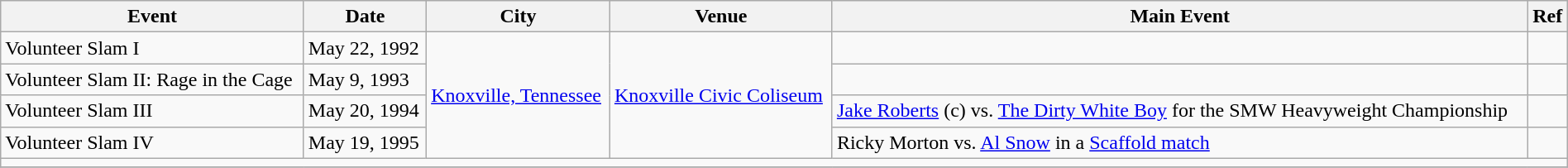<table class="wikitable sortable" style="align: center" width=100%>
<tr>
<th>Event</th>
<th>Date</th>
<th>City</th>
<th>Venue</th>
<th>Main Event</th>
<th>Ref</th>
</tr>
<tr>
<td>Volunteer Slam I</td>
<td>May 22, 1992</td>
<td rowspan="4"><a href='#'>Knoxville, Tennessee</a></td>
<td rowspan="4"><a href='#'>Knoxville Civic Coliseum</a></td>
<td></td>
<td></td>
</tr>
<tr>
<td>Volunteer Slam II: Rage in the Cage</td>
<td>May 9, 1993</td>
<td></td>
<td></td>
</tr>
<tr>
<td>Volunteer Slam III</td>
<td>May 20, 1994</td>
<td {{small><a href='#'>Jake Roberts</a> (c) vs. <a href='#'>The Dirty White Boy</a> for the SMW Heavyweight Championship</td>
<td></td>
</tr>
<tr>
<td>Volunteer Slam IV</td>
<td>May 19, 1995</td>
<td {{small>Ricky Morton vs. <a href='#'>Al Snow</a> in a <a href='#'>Scaffold match</a></td>
<td></td>
</tr>
<tr>
<td colspan="6"></td>
</tr>
<tr>
</tr>
</table>
